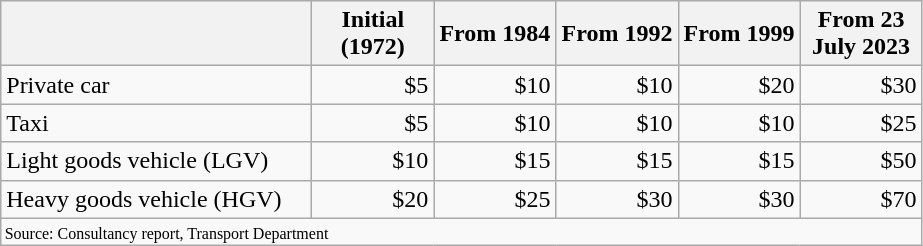<table class="wikitable">
<tr>
<th width="200" height="13"></th>
<th width="74">Initial (1972)</th>
<th width="74">From 1984</th>
<th width="74">From 1992</th>
<th width="74">From 1999</th>
<th width="74">From 23 July 2023</th>
</tr>
<tr>
<td style="text-decoration:none" height="13" valign="bottom">Private car</td>
<td align="right" valign="bottom">$5</td>
<td align="right" valign="bottom">$10</td>
<td align="right" valign="bottom">$10</td>
<td align="right" valign="bottom">$20</td>
<td align="right" valign="bottom">$30</td>
</tr>
<tr>
<td height="13" valign="bottom">Taxi</td>
<td align="right" valign="bottom">$5</td>
<td align="right" valign="bottom">$10</td>
<td align="right" valign="bottom">$10</td>
<td align="right" valign="bottom">$10</td>
<td align="right" valign="bottom">$25</td>
</tr>
<tr>
<td height="13" valign="bottom">Light goods vehicle (LGV)</td>
<td align="right" valign="bottom">$10</td>
<td align="right" valign="bottom">$15</td>
<td align="right" valign="bottom">$15</td>
<td align="right" valign="bottom">$15</td>
<td align="right" valign="bottom">$50</td>
</tr>
<tr>
<td height="14" valign="bottom">Heavy goods vehicle (HGV)</td>
<td align="right" valign="bottom">$20</td>
<td align="right" valign="bottom">$25</td>
<td align="right" valign="bottom">$30</td>
<td align="right" valign="bottom">$30</td>
<td align="right" valign="bottom">$70</td>
</tr>
<tr valign="bottom">
<td colspan="6" style="font-size:8pt" height="13">Source: Consultancy report, Transport Department</td>
</tr>
</table>
